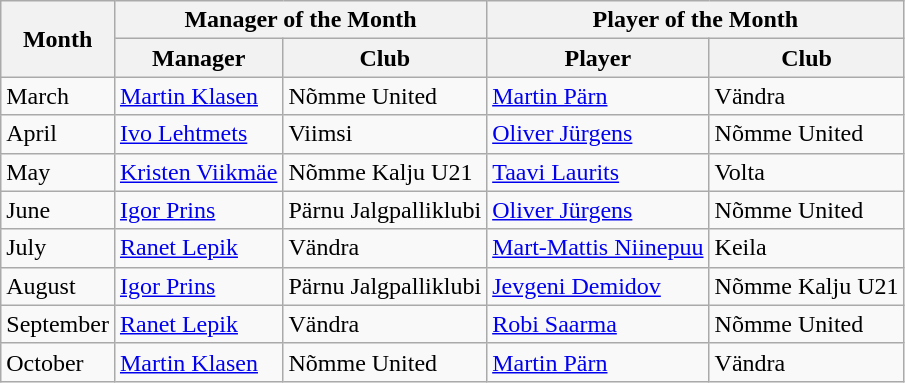<table class="wikitable">
<tr>
<th rowspan=2>Month</th>
<th colspan=2>Manager of the Month</th>
<th colspan=2>Player of the Month</th>
</tr>
<tr>
<th>Manager</th>
<th>Club</th>
<th>Player</th>
<th>Club</th>
</tr>
<tr>
<td>March</td>
<td> <a href='#'>Martin Klasen</a></td>
<td>Nõmme United</td>
<td> <a href='#'>Martin Pärn</a></td>
<td>Vändra</td>
</tr>
<tr>
<td>April</td>
<td> <a href='#'>Ivo Lehtmets</a></td>
<td>Viimsi</td>
<td> <a href='#'>Oliver Jürgens</a></td>
<td>Nõmme United</td>
</tr>
<tr>
<td>May</td>
<td> <a href='#'>Kristen Viikmäe</a></td>
<td>Nõmme Kalju U21</td>
<td> <a href='#'>Taavi Laurits</a></td>
<td>Volta</td>
</tr>
<tr>
<td>June</td>
<td> <a href='#'>Igor Prins</a></td>
<td>Pärnu Jalgpalliklubi</td>
<td> <a href='#'>Oliver Jürgens</a></td>
<td>Nõmme United</td>
</tr>
<tr>
<td>July</td>
<td> <a href='#'>Ranet Lepik</a></td>
<td>Vändra</td>
<td> <a href='#'>Mart-Mattis Niinepuu</a></td>
<td>Keila</td>
</tr>
<tr>
<td>August</td>
<td> <a href='#'>Igor Prins</a></td>
<td>Pärnu Jalgpalliklubi</td>
<td> <a href='#'>Jevgeni Demidov</a></td>
<td>Nõmme Kalju U21</td>
</tr>
<tr>
<td>September</td>
<td> <a href='#'>Ranet Lepik</a></td>
<td>Vändra</td>
<td> <a href='#'>Robi Saarma</a></td>
<td>Nõmme United</td>
</tr>
<tr>
<td>October</td>
<td> <a href='#'>Martin Klasen</a></td>
<td>Nõmme United</td>
<td> <a href='#'>Martin Pärn</a></td>
<td>Vändra</td>
</tr>
</table>
